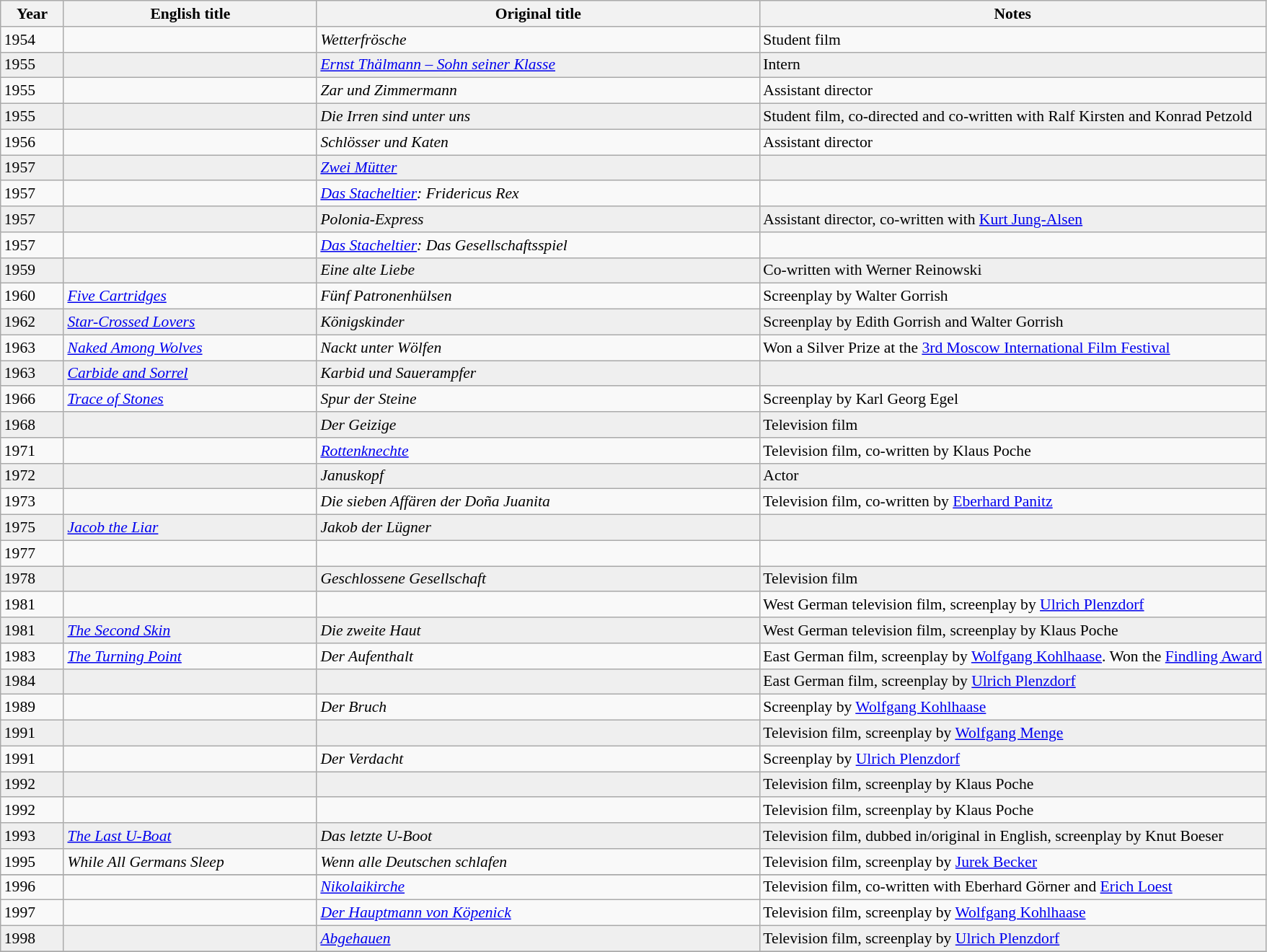<table class="wikitable" style="font-size: 90%;">
<tr>
<th width="5%">Year</th>
<th width="20%">English title</th>
<th width="35%">Original title</th>
<th width="40%">Notes</th>
</tr>
<tr>
<td>1954</td>
<td></td>
<td><em>Wetterfrösche</em></td>
<td>Student film</td>
</tr>
<tr style=background:#efefef;>
<td>1955</td>
<td></td>
<td><em><a href='#'>Ernst Thälmann – Sohn seiner Klasse</a></em></td>
<td>Intern</td>
</tr>
<tr>
<td>1955</td>
<td></td>
<td><em>Zar und Zimmermann</em></td>
<td>Assistant director</td>
</tr>
<tr style=background:#efefef;>
<td>1955</td>
<td></td>
<td><em>Die Irren sind unter uns</em></td>
<td>Student film, co-directed and co-written with Ralf Kirsten and Konrad Petzold</td>
</tr>
<tr>
<td>1956</td>
<td></td>
<td><em>Schlösser und Katen</em></td>
<td>Assistant director</td>
</tr>
<tr style=background:#efefef;>
<td>1957</td>
<td></td>
<td><em><a href='#'>Zwei Mütter</a></em></td>
<td></td>
</tr>
<tr>
<td>1957</td>
<td></td>
<td><em><a href='#'>Das Stacheltier</a>: Fridericus Rex</em></td>
<td></td>
</tr>
<tr style=background:#efefef;>
<td>1957</td>
<td></td>
<td><em>Polonia-Express</em></td>
<td>Assistant director, co-written with <a href='#'>Kurt Jung-Alsen</a></td>
</tr>
<tr>
<td>1957</td>
<td></td>
<td><em><a href='#'>Das Stacheltier</a>: Das Gesellschaftsspiel</em></td>
<td></td>
</tr>
<tr style=background:#efefef;>
<td>1959</td>
<td></td>
<td><em>Eine alte Liebe</em></td>
<td>Co-written with Werner Reinowski</td>
</tr>
<tr>
<td>1960</td>
<td><em><a href='#'>Five Cartridges</a></em></td>
<td><em>Fünf Patronenhülsen</em></td>
<td>Screenplay by Walter Gorrish</td>
</tr>
<tr style=background:#efefef;>
<td>1962</td>
<td><em><a href='#'>Star-Crossed Lovers</a></em></td>
<td><em>Königskinder</em></td>
<td>Screenplay by Edith Gorrish and Walter Gorrish</td>
</tr>
<tr>
<td>1963</td>
<td><em><a href='#'>Naked Among Wolves</a></em></td>
<td><em>Nackt unter Wölfen</em></td>
<td>Won a Silver Prize at the <a href='#'>3rd Moscow International Film Festival</a></td>
</tr>
<tr style=background:#efefef;>
<td>1963</td>
<td><em><a href='#'>Carbide and Sorrel</a></em></td>
<td><em>Karbid und Sauerampfer</em></td>
<td></td>
</tr>
<tr>
<td>1966</td>
<td><em><a href='#'>Trace of Stones</a></em></td>
<td><em>Spur der Steine</em></td>
<td>Screenplay by Karl Georg Egel</td>
</tr>
<tr style=background:#efefef;>
<td>1968</td>
<td></td>
<td><em>Der Geizige</em></td>
<td>Television film</td>
</tr>
<tr>
<td>1971</td>
<td></td>
<td><em><a href='#'>Rottenknechte</a></em></td>
<td>Television film, co-written by Klaus Poche</td>
</tr>
<tr style=background:#efefef;>
<td>1972</td>
<td></td>
<td><em>Januskopf</em></td>
<td>Actor</td>
</tr>
<tr>
<td>1973</td>
<td></td>
<td><em>Die sieben Affären der Doña Juanita</em></td>
<td>Television film, co-written by <a href='#'>Eberhard Panitz</a></td>
</tr>
<tr style=background:#efefef;>
<td>1975</td>
<td><em><a href='#'>Jacob the Liar</a></em></td>
<td><em>Jakob der Lügner</em></td>
<td></td>
</tr>
<tr>
<td>1977</td>
<td></td>
<td><em></em></td>
<td></td>
</tr>
<tr style=background:#efefef;>
<td>1978</td>
<td></td>
<td><em>Geschlossene Gesellschaft </em></td>
<td>Television film</td>
</tr>
<tr>
<td>1981</td>
<td></td>
<td><em></em></td>
<td>West German television film, screenplay by <a href='#'>Ulrich Plenzdorf</a></td>
</tr>
<tr style=background:#efefef;>
<td>1981</td>
<td><em><a href='#'>The Second Skin</a></em></td>
<td><em>Die zweite Haut</em></td>
<td>West German television film, screenplay by Klaus Poche</td>
</tr>
<tr>
<td>1983</td>
<td><em><a href='#'>The Turning Point</a></em></td>
<td><em>Der Aufenthalt</em></td>
<td>East German film, screenplay by <a href='#'>Wolfgang Kohlhaase</a>. Won the <a href='#'>Findling Award</a></td>
</tr>
<tr style=background:#efefef;>
<td>1984</td>
<td></td>
<td><em></em></td>
<td>East German film, screenplay by <a href='#'>Ulrich Plenzdorf</a></td>
</tr>
<tr>
<td>1989</td>
<td><em></em></td>
<td><em>Der Bruch</em></td>
<td>Screenplay by <a href='#'>Wolfgang Kohlhaase</a></td>
</tr>
<tr style=background:#efefef;>
<td>1991</td>
<td></td>
<td><em></em></td>
<td>Television film, screenplay by <a href='#'>Wolfgang Menge</a></td>
</tr>
<tr>
<td>1991</td>
<td><em></em></td>
<td><em>Der Verdacht</em></td>
<td>Screenplay by <a href='#'>Ulrich Plenzdorf</a></td>
</tr>
<tr style=background:#efefef;>
<td>1992</td>
<td></td>
<td><em></em></td>
<td>Television film, screenplay by Klaus Poche</td>
</tr>
<tr>
<td>1992</td>
<td></td>
<td><em></em></td>
<td>Television film, screenplay by Klaus Poche</td>
</tr>
<tr style=background:#efefef;>
<td>1993</td>
<td><em><a href='#'>The Last U-Boat</a></em></td>
<td><em>Das letzte U-Boot</em></td>
<td>Television film, dubbed in/original in English, screenplay by Knut Boeser</td>
</tr>
<tr>
<td>1995</td>
<td><em>While All Germans Sleep</em></td>
<td><em>Wenn alle Deutschen schlafen</em></td>
<td>Television film, screenplay by <a href='#'>Jurek Becker</a></td>
</tr>
<tr style=background:#efefef;>
</tr>
<tr>
<td>1996</td>
<td></td>
<td><em><a href='#'>Nikolaikirche</a></em></td>
<td>Television film, co-written with Eberhard Görner and <a href='#'>Erich Loest</a></td>
</tr>
<tr>
<td>1997</td>
<td></td>
<td><em><a href='#'>Der Hauptmann von Köpenick</a></em></td>
<td>Television film, screenplay by <a href='#'>Wolfgang Kohlhaase</a></td>
</tr>
<tr style=background:#efefef;>
<td>1998</td>
<td></td>
<td><em><a href='#'>Abgehauen</a></em></td>
<td>Television film, screenplay by <a href='#'>Ulrich Plenzdorf</a></td>
</tr>
<tr>
</tr>
</table>
